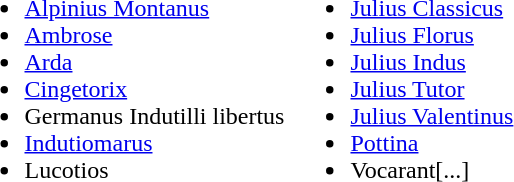<table>
<tr>
<td><br><ul><li><a href='#'>Alpinius Montanus</a></li><li><a href='#'>Ambrose</a></li><li><a href='#'>Arda</a></li><li><a href='#'>Cingetorix</a></li><li>Germanus Indutilli libertus</li><li><a href='#'>Indutiomarus</a></li><li>Lucotios</li></ul></td>
<td><br><ul><li><a href='#'>Julius Classicus</a></li><li><a href='#'>Julius Florus</a></li><li><a href='#'>Julius Indus</a></li><li><a href='#'>Julius Tutor</a></li><li><a href='#'>Julius Valentinus</a></li><li><a href='#'>Pottina</a></li><li>Vocarant[...]</li></ul></td>
</tr>
</table>
